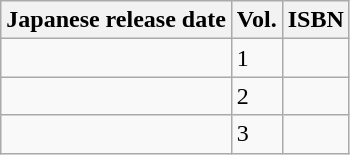<table class="wikitable">
<tr>
<th>Japanese release date</th>
<th>Vol.</th>
<th>ISBN</th>
</tr>
<tr>
<td></td>
<td>1</td>
<td></td>
</tr>
<tr>
<td></td>
<td>2</td>
<td></td>
</tr>
<tr>
<td></td>
<td>3</td>
<td></td>
</tr>
</table>
